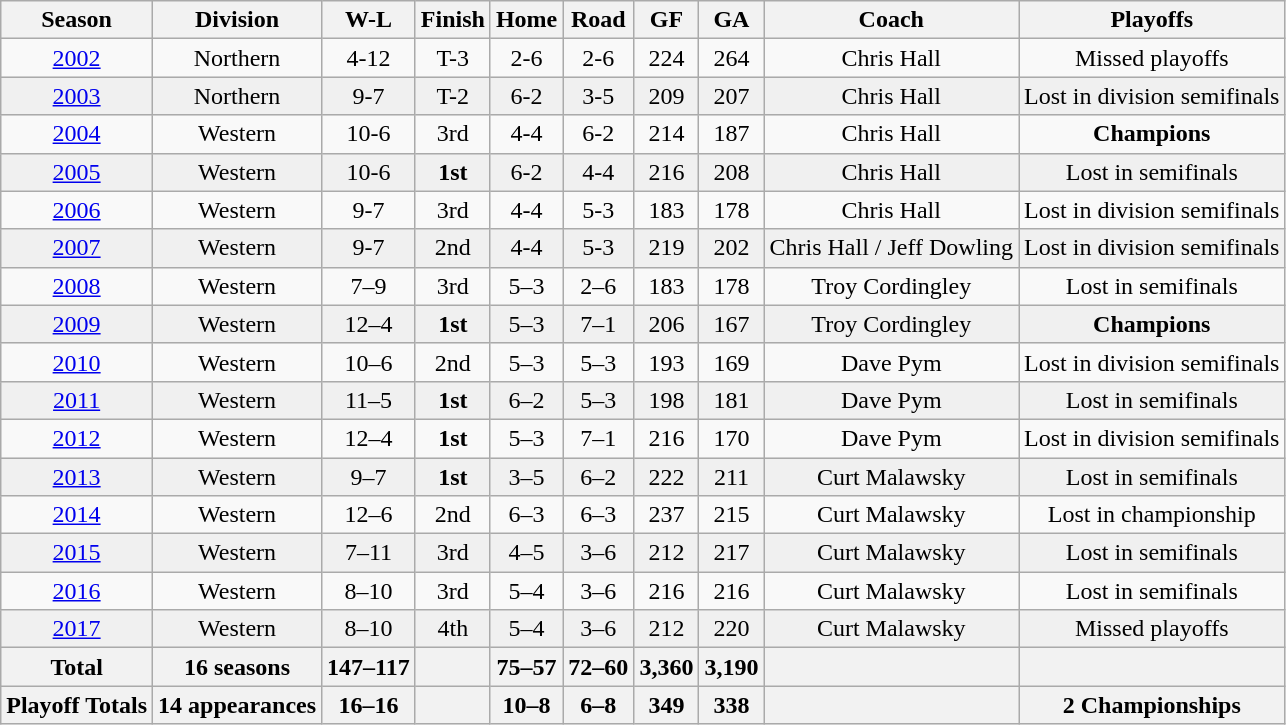<table class="wikitable" style="text-align:center">
<tr>
<th>Season</th>
<th>Division</th>
<th>W-L</th>
<th>Finish</th>
<th>Home</th>
<th>Road</th>
<th>GF</th>
<th>GA</th>
<th>Coach</th>
<th>Playoffs</th>
</tr>
<tr>
<td><a href='#'>2002</a></td>
<td>Northern</td>
<td>4-12</td>
<td>T-3</td>
<td>2-6</td>
<td>2-6</td>
<td>224</td>
<td>264</td>
<td>Chris Hall</td>
<td>Missed playoffs</td>
</tr>
<tr bgcolor="#f0f0f0">
<td><a href='#'>2003</a></td>
<td>Northern</td>
<td>9-7</td>
<td>T-2</td>
<td>6-2</td>
<td>3-5</td>
<td>209</td>
<td>207</td>
<td>Chris Hall</td>
<td>Lost in division semifinals</td>
</tr>
<tr>
<td><a href='#'>2004</a></td>
<td>Western</td>
<td>10-6</td>
<td>3rd</td>
<td>4-4</td>
<td>6-2</td>
<td>214</td>
<td>187</td>
<td>Chris Hall</td>
<td><strong>Champions</strong></td>
</tr>
<tr bgcolor="#f0f0f0">
<td><a href='#'>2005</a></td>
<td>Western</td>
<td>10-6</td>
<td><strong>1st</strong></td>
<td>6-2</td>
<td>4-4</td>
<td>216</td>
<td>208</td>
<td>Chris Hall</td>
<td>Lost in semifinals</td>
</tr>
<tr>
<td><a href='#'>2006</a></td>
<td>Western</td>
<td>9-7</td>
<td>3rd</td>
<td>4-4</td>
<td>5-3</td>
<td>183</td>
<td>178</td>
<td>Chris Hall</td>
<td>Lost in division semifinals</td>
</tr>
<tr bgcolor="#f0f0f0">
<td><a href='#'>2007</a></td>
<td>Western</td>
<td>9-7</td>
<td>2nd</td>
<td>4-4</td>
<td>5-3</td>
<td>219</td>
<td>202</td>
<td>Chris Hall / Jeff Dowling</td>
<td>Lost in division semifinals</td>
</tr>
<tr>
<td><a href='#'>2008</a></td>
<td>Western</td>
<td>7–9</td>
<td>3rd</td>
<td>5–3</td>
<td>2–6</td>
<td>183</td>
<td>178</td>
<td>Troy Cordingley</td>
<td>Lost in semifinals</td>
</tr>
<tr bgcolor="#f0f0f0">
<td><a href='#'>2009</a></td>
<td>Western</td>
<td>12–4</td>
<td><strong>1st</strong></td>
<td>5–3</td>
<td>7–1</td>
<td>206</td>
<td>167</td>
<td>Troy Cordingley</td>
<td><strong>Champions</strong></td>
</tr>
<tr>
<td><a href='#'>2010</a></td>
<td>Western</td>
<td>10–6</td>
<td>2nd</td>
<td>5–3</td>
<td>5–3</td>
<td>193</td>
<td>169</td>
<td>Dave Pym</td>
<td>Lost in division semifinals</td>
</tr>
<tr bgcolor="#f0f0f0">
<td><a href='#'>2011</a></td>
<td>Western</td>
<td>11–5</td>
<td><strong>1st</strong></td>
<td>6–2</td>
<td>5–3</td>
<td>198</td>
<td>181</td>
<td>Dave Pym</td>
<td>Lost in semifinals</td>
</tr>
<tr>
<td><a href='#'>2012</a></td>
<td>Western</td>
<td>12–4</td>
<td><strong>1st</strong></td>
<td>5–3</td>
<td>7–1</td>
<td>216</td>
<td>170</td>
<td>Dave Pym</td>
<td>Lost in division semifinals</td>
</tr>
<tr bgcolor="#f0f0f0">
<td><a href='#'>2013</a></td>
<td>Western</td>
<td>9–7</td>
<td><strong>1st</strong></td>
<td>3–5</td>
<td>6–2</td>
<td>222</td>
<td>211</td>
<td>Curt Malawsky</td>
<td>Lost in semifinals</td>
</tr>
<tr>
<td><a href='#'>2014</a></td>
<td>Western</td>
<td>12–6</td>
<td>2nd</td>
<td>6–3</td>
<td>6–3</td>
<td>237</td>
<td>215</td>
<td>Curt Malawsky</td>
<td>Lost  in championship</td>
</tr>
<tr bgcolor="#f0f0f0">
<td><a href='#'>2015</a></td>
<td>Western</td>
<td>7–11</td>
<td>3rd</td>
<td>4–5</td>
<td>3–6</td>
<td>212</td>
<td>217</td>
<td>Curt Malawsky</td>
<td>Lost in semifinals</td>
</tr>
<tr>
<td><a href='#'>2016</a></td>
<td>Western</td>
<td>8–10</td>
<td>3rd</td>
<td>5–4</td>
<td>3–6</td>
<td>216</td>
<td>216</td>
<td>Curt Malawsky</td>
<td>Lost in semifinals</td>
</tr>
<tr bgcolor="#f0f0f0">
<td><a href='#'>2017</a></td>
<td>Western</td>
<td>8–10</td>
<td>4th</td>
<td>5–4</td>
<td>3–6</td>
<td>212</td>
<td>220</td>
<td>Curt Malawsky</td>
<td>Missed playoffs</td>
</tr>
<tr>
<th>Total</th>
<th>16 seasons</th>
<th>147–117</th>
<th> </th>
<th>75–57</th>
<th>72–60</th>
<th>3,360</th>
<th>3,190</th>
<th> </th>
<th> </th>
</tr>
<tr align="center">
<th>Playoff Totals</th>
<th>14 appearances</th>
<th>16–16</th>
<th> </th>
<th>10–8</th>
<th>6–8</th>
<th>349</th>
<th>338</th>
<th> </th>
<th>2 Championships</th>
</tr>
</table>
